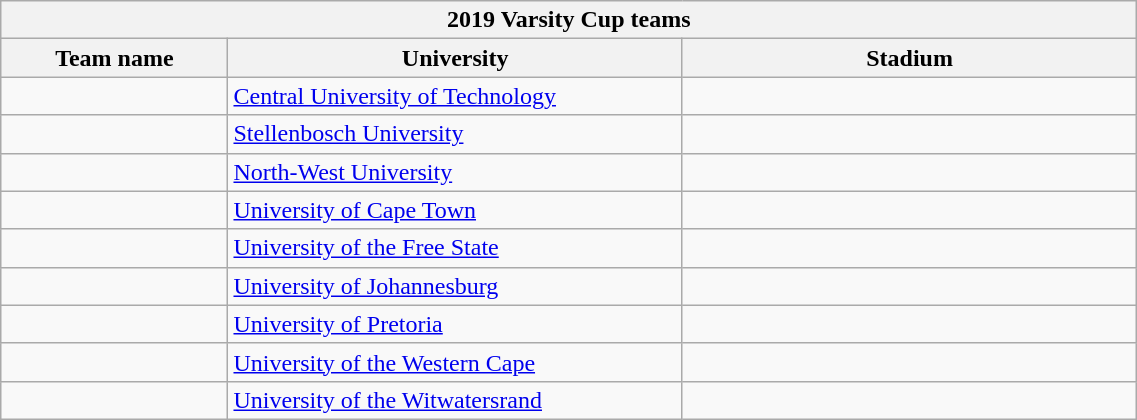<table class="wikitable collapsible sortable" style="text-align:left; width:60%;">
<tr>
<th colspan="100%" align=center>2019 Varsity Cup teams</th>
</tr>
<tr>
<th width="20%">Team name</th>
<th width="40%">University</th>
<th width="40%">Stadium</th>
</tr>
<tr>
<td></td>
<td><a href='#'>Central University of Technology</a></td>
<td></td>
</tr>
<tr>
<td></td>
<td><a href='#'>Stellenbosch University</a></td>
<td></td>
</tr>
<tr>
<td></td>
<td><a href='#'>North-West University</a></td>
<td></td>
</tr>
<tr>
<td></td>
<td><a href='#'>University of Cape Town</a></td>
<td></td>
</tr>
<tr>
<td></td>
<td><a href='#'>University of the Free State</a></td>
<td></td>
</tr>
<tr>
<td></td>
<td><a href='#'>University of Johannesburg</a></td>
<td></td>
</tr>
<tr>
<td></td>
<td><a href='#'>University of Pretoria</a></td>
<td></td>
</tr>
<tr>
<td></td>
<td><a href='#'>University of the Western Cape</a></td>
<td></td>
</tr>
<tr>
<td></td>
<td><a href='#'>University of the Witwatersrand</a></td>
<td></td>
</tr>
</table>
